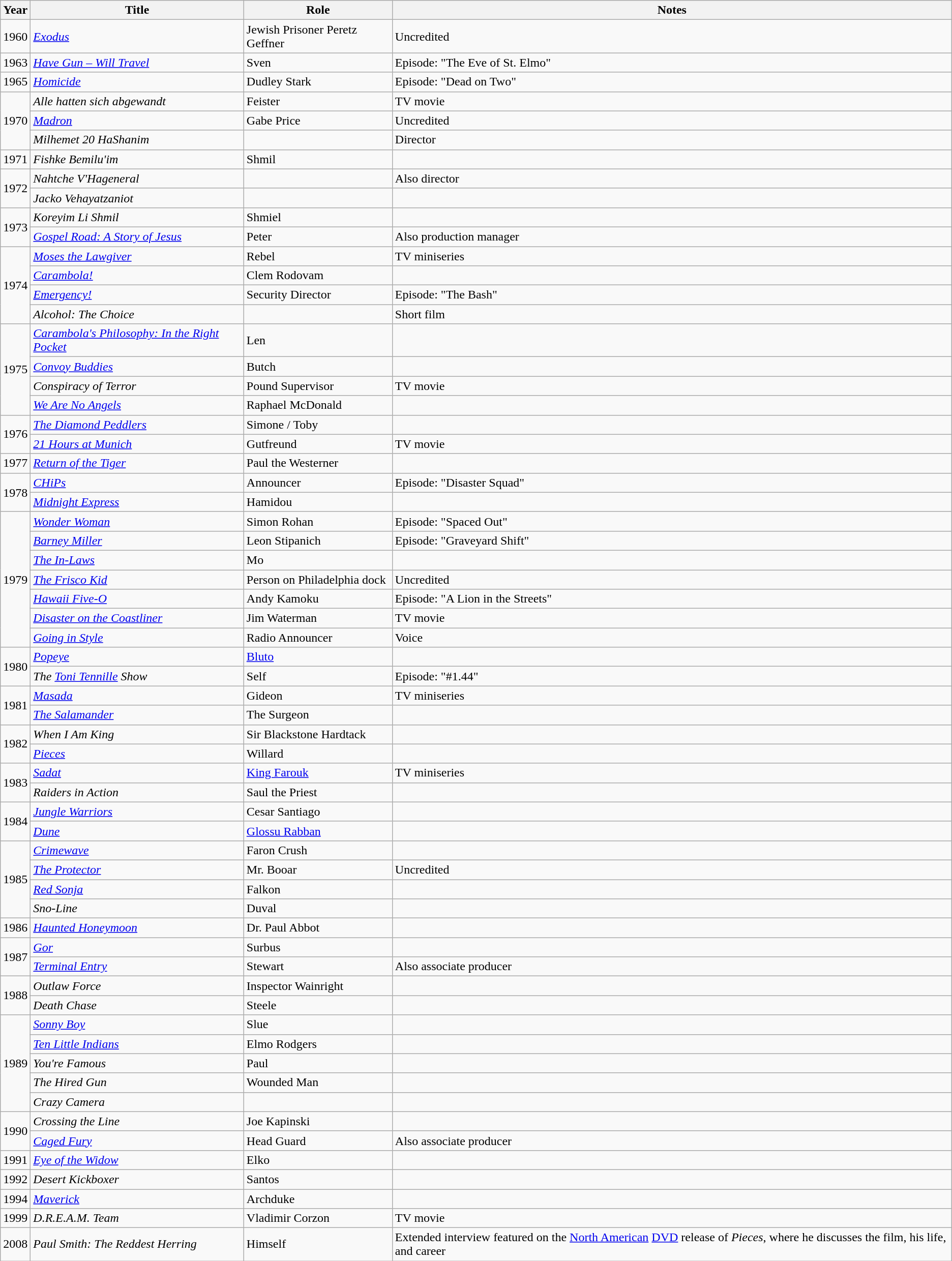<table class="wikitable">
<tr>
<th>Year</th>
<th>Title</th>
<th>Role</th>
<th class="unsortable">Notes</th>
</tr>
<tr>
<td>1960</td>
<td><em><a href='#'>Exodus</a></em></td>
<td>Jewish Prisoner Peretz Geffner</td>
<td>Uncredited</td>
</tr>
<tr>
<td>1963</td>
<td><em><a href='#'>Have Gun – Will Travel</a></em></td>
<td>Sven</td>
<td>Episode: "The Eve of St. Elmo"</td>
</tr>
<tr>
<td>1965</td>
<td><em><a href='#'>Homicide</a></em></td>
<td>Dudley Stark</td>
<td>Episode: "Dead on Two"</td>
</tr>
<tr>
<td rowspan="3">1970</td>
<td><em>Alle hatten sich abgewandt</em></td>
<td>Feister</td>
<td>TV movie</td>
</tr>
<tr>
<td><em><a href='#'>Madron</a></em></td>
<td>Gabe Price</td>
<td>Uncredited</td>
</tr>
<tr>
<td><em>Milhemet 20 HaShanim</em></td>
<td></td>
<td>Director</td>
</tr>
<tr>
<td>1971</td>
<td><em>Fishke Bemilu'im</em></td>
<td>Shmil</td>
<td></td>
</tr>
<tr>
<td rowspan="2">1972</td>
<td><em>Nahtche V'Hageneral</em></td>
<td></td>
<td>Also director</td>
</tr>
<tr>
<td><em>Jacko Vehayatzaniot</em></td>
<td></td>
<td></td>
</tr>
<tr>
<td rowspan="2">1973</td>
<td><em>Koreyim Li Shmil</em></td>
<td>Shmiel</td>
<td></td>
</tr>
<tr>
<td><em><a href='#'>Gospel Road: A Story of Jesus</a></em></td>
<td>Peter</td>
<td>Also production manager</td>
</tr>
<tr>
<td rowspan="4">1974</td>
<td><em><a href='#'>Moses the Lawgiver</a></em></td>
<td>Rebel</td>
<td>TV miniseries</td>
</tr>
<tr>
<td><em><a href='#'>Carambola!</a></em></td>
<td>Clem Rodovam</td>
<td></td>
</tr>
<tr>
<td><em><a href='#'>Emergency!</a></em></td>
<td>Security Director</td>
<td>Episode: "The Bash"</td>
</tr>
<tr>
<td><em>Alcohol: The Choice</em></td>
<td></td>
<td>Short film</td>
</tr>
<tr>
<td rowspan="4">1975</td>
<td><em><a href='#'>Carambola's Philosophy: In the Right Pocket</a></em></td>
<td>Len</td>
<td></td>
</tr>
<tr>
<td><em><a href='#'>Convoy Buddies</a></em></td>
<td>Butch</td>
<td></td>
</tr>
<tr>
<td><em>Conspiracy of Terror</em></td>
<td>Pound Supervisor</td>
<td>TV movie</td>
</tr>
<tr>
<td><em><a href='#'>We Are No Angels</a></em></td>
<td>Raphael McDonald</td>
<td></td>
</tr>
<tr>
<td rowspan="2">1976</td>
<td><em><a href='#'>The Diamond Peddlers</a></em></td>
<td>Simone / Toby</td>
<td></td>
</tr>
<tr>
<td><em><a href='#'>21 Hours at Munich</a></em></td>
<td>Gutfreund</td>
<td>TV movie</td>
</tr>
<tr>
<td>1977</td>
<td><em><a href='#'>Return of the Tiger</a></em></td>
<td>Paul the Westerner</td>
<td></td>
</tr>
<tr>
<td rowspan="2">1978</td>
<td><em><a href='#'>CHiPs</a></em></td>
<td>Announcer</td>
<td>Episode: "Disaster Squad"</td>
</tr>
<tr>
<td><em><a href='#'>Midnight Express</a></em></td>
<td>Hamidou</td>
<td></td>
</tr>
<tr>
<td rowspan="7">1979</td>
<td><em><a href='#'>Wonder Woman</a></em></td>
<td>Simon Rohan</td>
<td>Episode: "Spaced Out"</td>
</tr>
<tr>
<td><em><a href='#'>Barney Miller</a></em></td>
<td>Leon Stipanich</td>
<td>Episode: "Graveyard Shift"</td>
</tr>
<tr>
<td><em><a href='#'>The In-Laws</a></em></td>
<td>Mo</td>
<td></td>
</tr>
<tr>
<td><em><a href='#'>The Frisco Kid</a></em></td>
<td>Person on Philadelphia dock</td>
<td>Uncredited</td>
</tr>
<tr>
<td><em><a href='#'>Hawaii Five-O</a></em></td>
<td>Andy Kamoku</td>
<td>Episode: "A Lion in the Streets"</td>
</tr>
<tr>
<td><em><a href='#'>Disaster on the Coastliner</a></em></td>
<td>Jim Waterman</td>
<td>TV movie</td>
</tr>
<tr>
<td><em><a href='#'>Going in Style</a></em></td>
<td>Radio Announcer</td>
<td>Voice</td>
</tr>
<tr>
<td rowspan="2">1980</td>
<td><em><a href='#'>Popeye</a></em></td>
<td><a href='#'>Bluto</a></td>
<td></td>
</tr>
<tr>
<td><em>The <a href='#'>Toni Tennille</a> Show</em></td>
<td>Self</td>
<td>Episode: "#1.44"</td>
</tr>
<tr>
<td rowspan="2">1981</td>
<td><em><a href='#'>Masada</a></em></td>
<td>Gideon</td>
<td>TV miniseries</td>
</tr>
<tr>
<td><em><a href='#'>The Salamander</a></em></td>
<td>The Surgeon</td>
<td></td>
</tr>
<tr>
<td rowspan="2">1982</td>
<td><em>When I Am King</em></td>
<td>Sir Blackstone Hardtack</td>
<td></td>
</tr>
<tr>
<td><em><a href='#'>Pieces</a></em></td>
<td>Willard</td>
<td></td>
</tr>
<tr>
<td rowspan="2">1983</td>
<td><em><a href='#'>Sadat</a></em></td>
<td><a href='#'>King Farouk</a></td>
<td>TV miniseries</td>
</tr>
<tr>
<td><em>Raiders in Action</em></td>
<td>Saul the Priest</td>
<td></td>
</tr>
<tr>
<td rowspan="2">1984</td>
<td><em><a href='#'>Jungle Warriors</a></em></td>
<td>Cesar Santiago</td>
<td></td>
</tr>
<tr>
<td><em><a href='#'>Dune</a></em></td>
<td><a href='#'>Glossu Rabban</a></td>
<td></td>
</tr>
<tr>
<td rowspan="4">1985</td>
<td><em><a href='#'>Crimewave</a></em></td>
<td>Faron Crush</td>
<td></td>
</tr>
<tr>
<td><em><a href='#'>The Protector</a></em></td>
<td>Mr. Booar</td>
<td>Uncredited</td>
</tr>
<tr>
<td><em><a href='#'>Red Sonja</a></em></td>
<td>Falkon</td>
<td></td>
</tr>
<tr>
<td><em>Sno-Line</em></td>
<td>Duval</td>
<td></td>
</tr>
<tr>
<td>1986</td>
<td><em><a href='#'>Haunted Honeymoon</a></em></td>
<td>Dr. Paul Abbot</td>
<td></td>
</tr>
<tr>
<td rowspan="2">1987</td>
<td><em><a href='#'>Gor</a></em></td>
<td>Surbus</td>
<td></td>
</tr>
<tr>
<td><em><a href='#'>Terminal Entry</a></em></td>
<td>Stewart</td>
<td>Also associate producer</td>
</tr>
<tr>
<td rowspan="2">1988</td>
<td><em>Outlaw Force</em></td>
<td>Inspector Wainright</td>
<td></td>
</tr>
<tr>
<td><em>Death Chase</em></td>
<td>Steele</td>
<td></td>
</tr>
<tr>
<td rowspan="5">1989</td>
<td><em><a href='#'>Sonny Boy</a></em></td>
<td>Slue</td>
<td></td>
</tr>
<tr>
<td><em><a href='#'>Ten Little Indians</a></em></td>
<td>Elmo Rodgers</td>
<td></td>
</tr>
<tr>
<td><em>You're Famous</em></td>
<td>Paul</td>
<td></td>
</tr>
<tr>
<td><em>The Hired Gun</em></td>
<td>Wounded Man</td>
<td></td>
</tr>
<tr>
<td><em>Crazy Camera</em></td>
<td></td>
<td></td>
</tr>
<tr>
<td rowspan="2">1990</td>
<td><em>Crossing the Line</em></td>
<td>Joe Kapinski</td>
<td></td>
</tr>
<tr>
<td><em><a href='#'>Caged Fury</a></em></td>
<td>Head Guard</td>
<td>Also associate producer</td>
</tr>
<tr>
<td>1991</td>
<td><em><a href='#'>Eye of the Widow</a></em></td>
<td>Elko</td>
<td></td>
</tr>
<tr>
<td>1992</td>
<td><em>Desert Kickboxer</em></td>
<td>Santos</td>
<td></td>
</tr>
<tr>
<td>1994</td>
<td><em><a href='#'>Maverick</a></em></td>
<td>Archduke</td>
<td></td>
</tr>
<tr>
<td>1999</td>
<td><em>D.R.E.A.M. Team</em></td>
<td>Vladimir Corzon</td>
<td>TV movie</td>
</tr>
<tr>
<td>2008</td>
<td><em>Paul Smith: The Reddest Herring</em></td>
<td>Himself</td>
<td>Extended interview featured on the <a href='#'>North American</a> <a href='#'>DVD</a> release of <em>Pieces</em>, where he discusses the film, his life, and career</td>
</tr>
</table>
